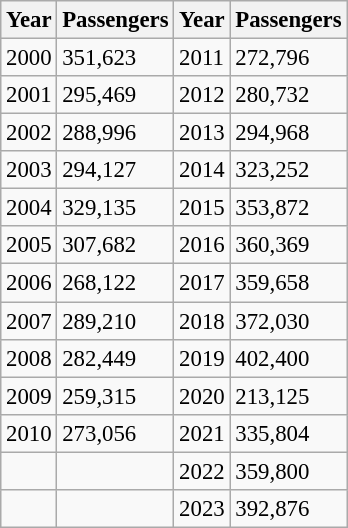<table class="wikitable" style="font-size: 95%">
<tr>
<th>Year</th>
<th>Passengers</th>
<th>Year</th>
<th>Passengers</th>
</tr>
<tr>
<td>2000</td>
<td>351,623</td>
<td>2011</td>
<td>272,796</td>
</tr>
<tr>
<td>2001</td>
<td>295,469</td>
<td>2012</td>
<td>280,732</td>
</tr>
<tr>
<td>2002</td>
<td>288,996</td>
<td>2013</td>
<td>294,968</td>
</tr>
<tr>
<td>2003</td>
<td>294,127</td>
<td>2014</td>
<td>323,252</td>
</tr>
<tr>
<td>2004</td>
<td>329,135</td>
<td>2015</td>
<td>353,872</td>
</tr>
<tr>
<td>2005</td>
<td>307,682</td>
<td>2016</td>
<td>360,369</td>
</tr>
<tr>
<td>2006</td>
<td>268,122</td>
<td>2017</td>
<td>359,658</td>
</tr>
<tr>
<td>2007</td>
<td>289,210</td>
<td>2018</td>
<td>372,030</td>
</tr>
<tr>
<td>2008</td>
<td>282,449</td>
<td>2019</td>
<td>402,400</td>
</tr>
<tr>
<td>2009</td>
<td>259,315</td>
<td>2020</td>
<td>213,125</td>
</tr>
<tr>
<td>2010</td>
<td>273,056</td>
<td>2021</td>
<td>335,804</td>
</tr>
<tr>
<td></td>
<td></td>
<td>2022</td>
<td>359,800</td>
</tr>
<tr>
<td></td>
<td></td>
<td>2023</td>
<td>392,876</td>
</tr>
</table>
